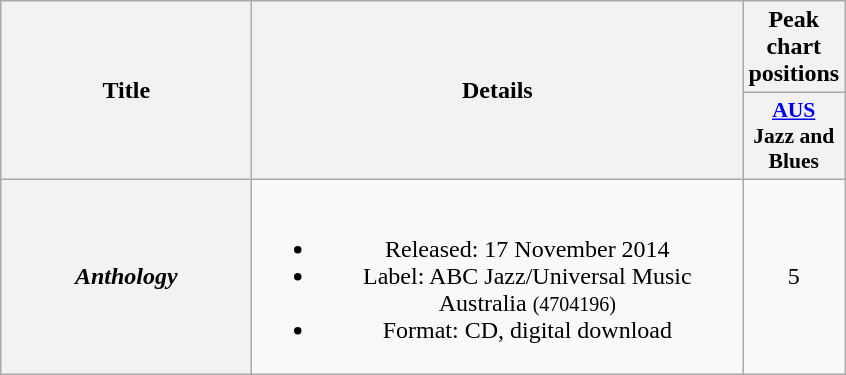<table class="wikitable plainrowheaders" style="text-align:center;" border="1">
<tr>
<th scope="col" rowspan="2" style="width:10em;">Title</th>
<th scope="col" rowspan="2" style="width:20em;">Details</th>
<th scope="col" colspan="1">Peak chart positions</th>
</tr>
<tr>
<th scope="col" style="width:3em;font-size:90%;"><a href='#'>AUS</a><br>Jazz and Blues<br></th>
</tr>
<tr>
<th scope="row"><em>Anthology</em></th>
<td><br><ul><li>Released: 17 November 2014</li><li>Label: ABC Jazz/Universal Music Australia <small>(4704196)</small></li><li>Format: CD, digital download</li></ul></td>
<td>5</td>
</tr>
</table>
